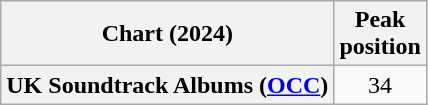<table class="wikitable sortable plainrowheaders" style="text-align:center">
<tr>
<th scope="col">Chart (2024)</th>
<th scope="col">Peak<br>position</th>
</tr>
<tr>
<th scope="row">UK Soundtrack Albums (<a href='#'>OCC</a>)</th>
<td>34</td>
</tr>
</table>
